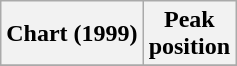<table class="wikitable plainrowheaders" style="text-align:center">
<tr>
<th scope="col">Chart (1999)</th>
<th scope="col">Peak<br>position</th>
</tr>
<tr>
</tr>
</table>
